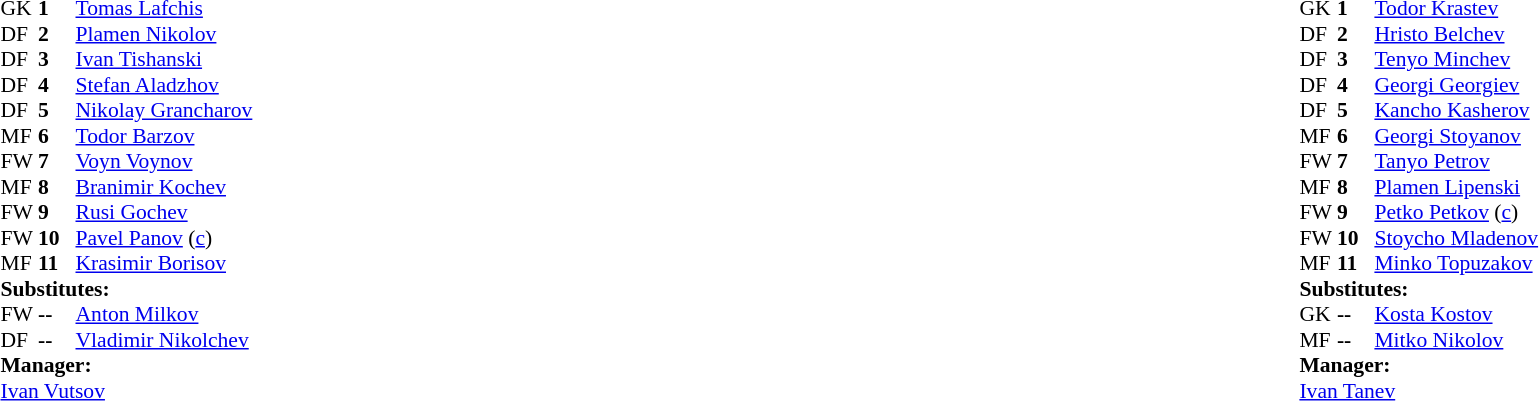<table style="width:100%">
<tr>
<td style="vertical-align:top;width:50%"><br><table style="font-size:90%" cellspacing="0" cellpadding="0">
<tr>
<th width="25"></th>
<th width="25"></th>
</tr>
<tr>
<td>GK</td>
<td><strong>1</strong></td>
<td> <a href='#'>Tomas Lafchis</a></td>
</tr>
<tr>
<td>DF</td>
<td><strong>2</strong></td>
<td> <a href='#'>Plamen Nikolov</a></td>
</tr>
<tr>
<td>DF</td>
<td><strong>3</strong></td>
<td> <a href='#'>Ivan Tishanski</a></td>
</tr>
<tr>
<td>DF</td>
<td><strong>4</strong></td>
<td> <a href='#'>Stefan Aladzhov</a></td>
</tr>
<tr>
<td>DF</td>
<td><strong>5</strong></td>
<td> <a href='#'>Nikolay Grancharov</a></td>
</tr>
<tr>
<td>MF</td>
<td><strong>6</strong></td>
<td> <a href='#'>Todor Barzov</a></td>
</tr>
<tr>
<td>FW</td>
<td><strong>7</strong></td>
<td> <a href='#'>Voyn Voynov</a></td>
<td></td>
<td></td>
</tr>
<tr>
<td>MF</td>
<td><strong>8</strong></td>
<td> <a href='#'>Branimir Kochev</a></td>
</tr>
<tr>
<td>FW</td>
<td><strong>9</strong></td>
<td> <a href='#'>Rusi Gochev</a></td>
</tr>
<tr>
<td>FW</td>
<td><strong>10</strong></td>
<td> <a href='#'>Pavel Panov</a> (<a href='#'>c</a>)</td>
<td></td>
<td></td>
</tr>
<tr>
<td>MF</td>
<td><strong>11</strong></td>
<td> <a href='#'>Krasimir Borisov</a></td>
</tr>
<tr>
<td colspan=4><strong>Substitutes:</strong></td>
</tr>
<tr>
<td>FW</td>
<td><strong>--</strong></td>
<td> <a href='#'>Anton Milkov</a></td>
<td></td>
<td></td>
</tr>
<tr>
<td>DF</td>
<td><strong>--</strong></td>
<td> <a href='#'>Vladimir Nikolchev</a></td>
<td></td>
<td></td>
</tr>
<tr>
<td colspan=4><strong>Manager:</strong></td>
</tr>
<tr>
<td colspan="4"> <a href='#'>Ivan Vutsov</a></td>
</tr>
</table>
</td>
<td valign="top"></td>
<td valign="top" width="50%"><br><table cellspacing="0" cellpadding="0" style="font-size:90%;margin:auto">
<tr>
<th width="25"></th>
<th width="25"></th>
</tr>
<tr>
<td>GK</td>
<td><strong>1</strong></td>
<td> <a href='#'>Todor Krastev</a></td>
<td></td>
<td></td>
</tr>
<tr>
<td>DF</td>
<td><strong>2</strong></td>
<td> <a href='#'>Hristo Belchev</a></td>
</tr>
<tr>
<td>DF</td>
<td><strong>3</strong></td>
<td> <a href='#'>Tenyo Minchev</a></td>
</tr>
<tr>
<td>DF</td>
<td><strong>4</strong></td>
<td> <a href='#'>Georgi Georgiev</a></td>
</tr>
<tr>
<td>DF</td>
<td><strong>5</strong></td>
<td> <a href='#'>Kancho Kasherov</a></td>
</tr>
<tr>
<td>MF</td>
<td><strong>6</strong></td>
<td> <a href='#'>Georgi Stoyanov</a></td>
</tr>
<tr>
<td>FW</td>
<td><strong>7</strong></td>
<td> <a href='#'>Tanyo Petrov</a></td>
</tr>
<tr>
<td>MF</td>
<td><strong>8</strong></td>
<td> <a href='#'>Plamen Lipenski</a></td>
</tr>
<tr>
<td>FW</td>
<td><strong>9</strong></td>
<td> <a href='#'>Petko Petkov</a> (<a href='#'>c</a>)</td>
</tr>
<tr>
<td>FW</td>
<td><strong>10</strong></td>
<td> <a href='#'>Stoycho Mladenov</a></td>
<td></td>
<td></td>
</tr>
<tr>
<td>MF</td>
<td><strong>11</strong></td>
<td> <a href='#'>Minko Topuzakov</a></td>
</tr>
<tr>
<td colspan=4><strong>Substitutes:</strong></td>
</tr>
<tr>
<td>GK</td>
<td><strong>--</strong></td>
<td> <a href='#'>Kosta Kostov</a></td>
<td></td>
<td></td>
</tr>
<tr>
<td>MF</td>
<td><strong>--</strong></td>
<td> <a href='#'>Mitko Nikolov</a></td>
<td></td>
<td></td>
</tr>
<tr>
<td colspan=4><strong>Manager:</strong></td>
</tr>
<tr>
<td colspan="4"> <a href='#'>Ivan Tanev</a></td>
</tr>
</table>
</td>
</tr>
</table>
